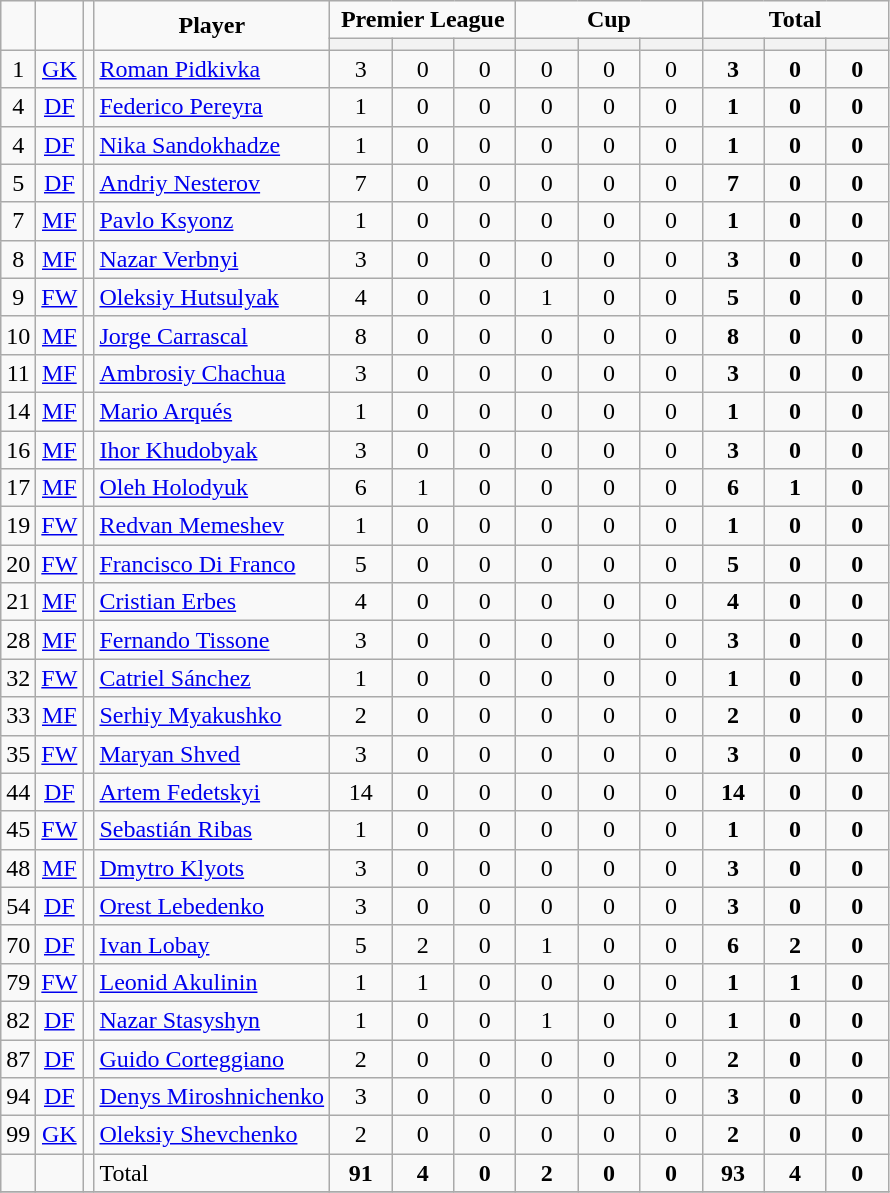<table class="wikitable" style="text-align:center;">
<tr>
<td rowspan="2" !width=15><strong></strong></td>
<td rowspan="2" !width=15><strong></strong></td>
<td rowspan="2" !width=15><strong></strong></td>
<td rowspan="2" !width=120><strong>Player</strong></td>
<td colspan="3"><strong>Premier League</strong></td>
<td colspan="3"><strong>Cup</strong></td>
<td colspan="3"><strong>Total</strong></td>
</tr>
<tr>
<th width=34; background:#fe9;"></th>
<th width=34; background:#fe9;"></th>
<th width=34; background:#ff8888;"></th>
<th width=34; background:#fe9;"></th>
<th width=34; background:#fe9;"></th>
<th width=34; background:#ff8888;"></th>
<th width=34; background:#fe9;"></th>
<th width=34; background:#fe9;"></th>
<th width=34; background:#ff8888;"></th>
</tr>
<tr>
<td>1</td>
<td><a href='#'>GK</a></td>
<td></td>
<td align=left><a href='#'>Roman Pidkivka</a></td>
<td>3</td>
<td>0</td>
<td>0</td>
<td>0</td>
<td>0</td>
<td>0</td>
<td><strong>3</strong></td>
<td><strong>0</strong></td>
<td><strong>0</strong></td>
</tr>
<tr>
<td>4</td>
<td><a href='#'>DF</a></td>
<td></td>
<td align=left><a href='#'>Federico Pereyra</a></td>
<td>1</td>
<td>0</td>
<td>0</td>
<td>0</td>
<td>0</td>
<td>0</td>
<td><strong>1</strong></td>
<td><strong>0</strong></td>
<td><strong>0</strong></td>
</tr>
<tr>
<td>4</td>
<td><a href='#'>DF</a></td>
<td></td>
<td align=left><a href='#'>Nika Sandokhadze</a></td>
<td>1</td>
<td>0</td>
<td>0</td>
<td>0</td>
<td>0</td>
<td>0</td>
<td><strong>1</strong></td>
<td><strong>0</strong></td>
<td><strong>0</strong></td>
</tr>
<tr>
<td>5</td>
<td><a href='#'>DF</a></td>
<td></td>
<td align=left><a href='#'>Andriy Nesterov</a></td>
<td>7</td>
<td>0</td>
<td>0</td>
<td>0</td>
<td>0</td>
<td>0</td>
<td><strong>7</strong></td>
<td><strong>0</strong></td>
<td><strong>0</strong></td>
</tr>
<tr>
<td>7</td>
<td><a href='#'>MF</a></td>
<td></td>
<td align=left><a href='#'>Pavlo Ksyonz</a></td>
<td>1</td>
<td>0</td>
<td>0</td>
<td>0</td>
<td>0</td>
<td>0</td>
<td><strong>1</strong></td>
<td><strong>0</strong></td>
<td><strong>0</strong></td>
</tr>
<tr>
<td>8</td>
<td><a href='#'>MF</a></td>
<td></td>
<td align=left><a href='#'>Nazar Verbnyi</a></td>
<td>3</td>
<td>0</td>
<td>0</td>
<td>0</td>
<td>0</td>
<td>0</td>
<td><strong>3</strong></td>
<td><strong>0</strong></td>
<td><strong>0</strong></td>
</tr>
<tr>
<td>9</td>
<td><a href='#'>FW</a></td>
<td></td>
<td align=left><a href='#'>Oleksiy Hutsulyak</a></td>
<td>4</td>
<td>0</td>
<td>0</td>
<td>1</td>
<td>0</td>
<td>0</td>
<td><strong>5</strong></td>
<td><strong>0</strong></td>
<td><strong>0</strong></td>
</tr>
<tr>
<td>10</td>
<td><a href='#'>MF</a></td>
<td></td>
<td align=left><a href='#'>Jorge Carrascal</a></td>
<td>8</td>
<td>0</td>
<td>0</td>
<td>0</td>
<td>0</td>
<td>0</td>
<td><strong>8</strong></td>
<td><strong>0</strong></td>
<td><strong>0</strong></td>
</tr>
<tr>
<td>11</td>
<td><a href='#'>MF</a></td>
<td></td>
<td align=left><a href='#'>Ambrosiy Chachua</a></td>
<td>3</td>
<td>0</td>
<td>0</td>
<td>0</td>
<td>0</td>
<td>0</td>
<td><strong>3</strong></td>
<td><strong>0</strong></td>
<td><strong>0</strong></td>
</tr>
<tr>
<td>14</td>
<td><a href='#'>MF</a></td>
<td></td>
<td align=left><a href='#'>Mario Arqués</a></td>
<td>1</td>
<td>0</td>
<td>0</td>
<td>0</td>
<td>0</td>
<td>0</td>
<td><strong>1</strong></td>
<td><strong>0</strong></td>
<td><strong>0</strong></td>
</tr>
<tr>
<td>16</td>
<td><a href='#'>MF</a></td>
<td></td>
<td align=left><a href='#'>Ihor Khudobyak</a></td>
<td>3</td>
<td>0</td>
<td>0</td>
<td>0</td>
<td>0</td>
<td>0</td>
<td><strong>3</strong></td>
<td><strong>0</strong></td>
<td><strong>0</strong></td>
</tr>
<tr>
<td>17</td>
<td><a href='#'>MF</a></td>
<td></td>
<td align=left><a href='#'>Oleh Holodyuk</a></td>
<td>6</td>
<td>1</td>
<td>0</td>
<td>0</td>
<td>0</td>
<td>0</td>
<td><strong>6</strong></td>
<td><strong>1</strong></td>
<td><strong>0</strong></td>
</tr>
<tr>
<td>19</td>
<td><a href='#'>FW</a></td>
<td></td>
<td align=left><a href='#'>Redvan Memeshev</a></td>
<td>1</td>
<td>0</td>
<td>0</td>
<td>0</td>
<td>0</td>
<td>0</td>
<td><strong>1</strong></td>
<td><strong>0</strong></td>
<td><strong>0</strong></td>
</tr>
<tr>
<td>20</td>
<td><a href='#'>FW</a></td>
<td></td>
<td align=left><a href='#'>Francisco Di Franco</a></td>
<td>5</td>
<td>0</td>
<td>0</td>
<td>0</td>
<td>0</td>
<td>0</td>
<td><strong>5</strong></td>
<td><strong>0</strong></td>
<td><strong>0</strong></td>
</tr>
<tr>
<td>21</td>
<td><a href='#'>MF</a></td>
<td></td>
<td align=left><a href='#'>Cristian Erbes</a></td>
<td>4</td>
<td>0</td>
<td>0</td>
<td>0</td>
<td>0</td>
<td>0</td>
<td><strong>4</strong></td>
<td><strong>0</strong></td>
<td><strong>0</strong></td>
</tr>
<tr>
<td>28</td>
<td><a href='#'>MF</a></td>
<td></td>
<td align=left><a href='#'>Fernando Tissone</a></td>
<td>3</td>
<td>0</td>
<td>0</td>
<td>0</td>
<td>0</td>
<td>0</td>
<td><strong>3</strong></td>
<td><strong>0</strong></td>
<td><strong>0</strong></td>
</tr>
<tr>
<td>32</td>
<td><a href='#'>FW</a></td>
<td></td>
<td align=left><a href='#'>Catriel Sánchez</a></td>
<td>1</td>
<td>0</td>
<td>0</td>
<td>0</td>
<td>0</td>
<td>0</td>
<td><strong>1</strong></td>
<td><strong>0</strong></td>
<td><strong>0</strong></td>
</tr>
<tr>
<td>33</td>
<td><a href='#'>MF</a></td>
<td></td>
<td align=left><a href='#'>Serhiy Myakushko</a></td>
<td>2</td>
<td>0</td>
<td>0</td>
<td>0</td>
<td>0</td>
<td>0</td>
<td><strong>2</strong></td>
<td><strong>0</strong></td>
<td><strong>0</strong></td>
</tr>
<tr>
<td>35</td>
<td><a href='#'>FW</a></td>
<td></td>
<td align=left><a href='#'>Maryan Shved</a></td>
<td>3</td>
<td>0</td>
<td>0</td>
<td>0</td>
<td>0</td>
<td>0</td>
<td><strong>3</strong></td>
<td><strong>0</strong></td>
<td><strong>0</strong></td>
</tr>
<tr>
<td>44</td>
<td><a href='#'>DF</a></td>
<td></td>
<td align=left><a href='#'>Artem Fedetskyi</a></td>
<td>14</td>
<td>0</td>
<td>0</td>
<td>0</td>
<td>0</td>
<td>0</td>
<td><strong>14</strong></td>
<td><strong>0</strong></td>
<td><strong>0</strong></td>
</tr>
<tr>
<td>45</td>
<td><a href='#'>FW</a></td>
<td></td>
<td align=left><a href='#'>Sebastián Ribas</a></td>
<td>1</td>
<td>0</td>
<td>0</td>
<td>0</td>
<td>0</td>
<td>0</td>
<td><strong>1</strong></td>
<td><strong>0</strong></td>
<td><strong>0</strong></td>
</tr>
<tr>
<td>48</td>
<td><a href='#'>MF</a></td>
<td></td>
<td align=left><a href='#'>Dmytro Klyots</a></td>
<td>3</td>
<td>0</td>
<td>0</td>
<td>0</td>
<td>0</td>
<td>0</td>
<td><strong>3</strong></td>
<td><strong>0</strong></td>
<td><strong>0</strong></td>
</tr>
<tr>
<td>54</td>
<td><a href='#'>DF</a></td>
<td></td>
<td align=left><a href='#'>Orest Lebedenko</a></td>
<td>3</td>
<td>0</td>
<td>0</td>
<td>0</td>
<td>0</td>
<td>0</td>
<td><strong>3</strong></td>
<td><strong>0</strong></td>
<td><strong>0</strong></td>
</tr>
<tr>
<td>70</td>
<td><a href='#'>DF</a></td>
<td></td>
<td align=left><a href='#'>Ivan Lobay</a></td>
<td>5</td>
<td>2</td>
<td>0</td>
<td>1</td>
<td>0</td>
<td>0</td>
<td><strong>6</strong></td>
<td><strong>2</strong></td>
<td><strong>0</strong></td>
</tr>
<tr>
<td>79</td>
<td><a href='#'>FW</a></td>
<td></td>
<td align=left><a href='#'>Leonid Akulinin</a></td>
<td>1</td>
<td>1</td>
<td>0</td>
<td>0</td>
<td>0</td>
<td>0</td>
<td><strong>1</strong></td>
<td><strong>1</strong></td>
<td><strong>0</strong></td>
</tr>
<tr>
<td>82</td>
<td><a href='#'>DF</a></td>
<td></td>
<td align=left><a href='#'>Nazar Stasyshyn</a></td>
<td>1</td>
<td>0</td>
<td>0</td>
<td>1</td>
<td>0</td>
<td>0</td>
<td><strong>1</strong></td>
<td><strong>0</strong></td>
<td><strong>0</strong></td>
</tr>
<tr>
<td>87</td>
<td><a href='#'>DF</a></td>
<td></td>
<td align=left><a href='#'>Guido Corteggiano</a></td>
<td>2</td>
<td>0</td>
<td>0</td>
<td>0</td>
<td>0</td>
<td>0</td>
<td><strong>2</strong></td>
<td><strong>0</strong></td>
<td><strong>0</strong></td>
</tr>
<tr>
<td>94</td>
<td><a href='#'>DF</a></td>
<td></td>
<td align=left><a href='#'>Denys Miroshnichenko</a></td>
<td>3</td>
<td>0</td>
<td>0</td>
<td>0</td>
<td>0</td>
<td>0</td>
<td><strong>3</strong></td>
<td><strong>0</strong></td>
<td><strong>0</strong></td>
</tr>
<tr>
<td>99</td>
<td><a href='#'>GK</a></td>
<td></td>
<td align=left><a href='#'>Oleksiy Shevchenko</a></td>
<td>2</td>
<td>0</td>
<td>0</td>
<td>0</td>
<td>0</td>
<td>0</td>
<td><strong>2</strong></td>
<td><strong>0</strong></td>
<td><strong>0</strong></td>
</tr>
<tr>
<td></td>
<td></td>
<td></td>
<td align=left>Total</td>
<td><strong>91</strong></td>
<td><strong>4</strong></td>
<td><strong>0</strong></td>
<td><strong>2</strong></td>
<td><strong>0</strong></td>
<td><strong>0</strong></td>
<td><strong>93</strong></td>
<td><strong>4</strong></td>
<td><strong>0</strong></td>
</tr>
<tr>
</tr>
</table>
